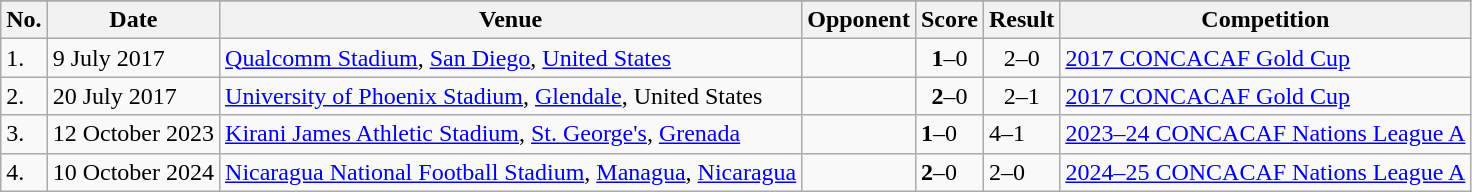<table class="wikitable plainrowheaders">
<tr>
</tr>
<tr>
<th scope=col>No.</th>
<th scope=col data-sort-type=date>Date</th>
<th scope=col>Venue</th>
<th scope=col>Opponent</th>
<th scope=col>Score</th>
<th scope=col>Result</th>
<th scope=col>Competition</th>
</tr>
<tr>
<td>1.</td>
<td>9 July 2017</td>
<td><a href='#'>Qualcomm Stadium</a>, <a href='#'>San Diego</a>, <a href='#'>United States</a></td>
<td></td>
<td align=center><strong>1</strong>–0</td>
<td align=center>2–0</td>
<td><a href='#'>2017 CONCACAF Gold Cup</a></td>
</tr>
<tr>
<td>2.</td>
<td>20 July 2017</td>
<td><a href='#'>University of Phoenix Stadium</a>, <a href='#'>Glendale</a>, United States</td>
<td></td>
<td align=center><strong>2</strong>–0</td>
<td align=center>2–1</td>
<td><a href='#'>2017 CONCACAF Gold Cup</a></td>
</tr>
<tr>
<td>3.</td>
<td>12 October 2023</td>
<td><a href='#'>Kirani James Athletic Stadium</a>, <a href='#'>St. George's</a>, <a href='#'>Grenada</a></td>
<td></td>
<td><strong>1</strong>–0</td>
<td>4–1</td>
<td><a href='#'>2023–24 CONCACAF Nations League A</a></td>
</tr>
<tr>
<td>4.</td>
<td>10 October 2024</td>
<td><a href='#'>Nicaragua National Football Stadium</a>, <a href='#'>Managua</a>, <a href='#'>Nicaragua</a></td>
<td></td>
<td><strong>2</strong>–0</td>
<td>2–0</td>
<td><a href='#'>2024–25 CONCACAF Nations League A</a></td>
</tr>
</table>
